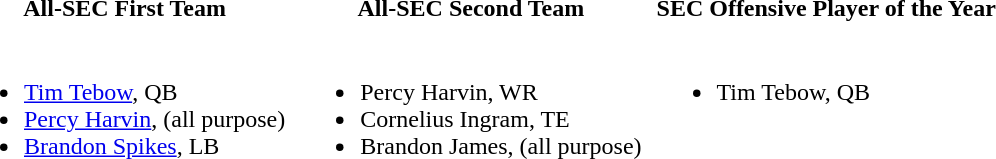<table>
<tr>
<td valign="top"><br><table>
<tr>
<th>All-SEC First Team</th>
</tr>
<tr>
<td><br><ul><li><a href='#'>Tim Tebow</a>, QB</li><li><a href='#'>Percy Harvin</a>, (all purpose)</li><li><a href='#'>Brandon Spikes</a>, LB</li></ul></td>
</tr>
</table>
</td>
<td valign="top"><br><table>
<tr>
<th>All-SEC Second Team</th>
</tr>
<tr>
<td><br><ul><li>Percy Harvin, WR</li><li>Cornelius Ingram, TE</li><li>Brandon James, (all purpose)</li></ul></td>
</tr>
</table>
</td>
<td valign="top"><br><table>
<tr>
<th>SEC Offensive Player of the Year</th>
</tr>
<tr>
<td><br><ul><li>Tim Tebow, QB</li></ul></td>
</tr>
</table>
</td>
</tr>
</table>
